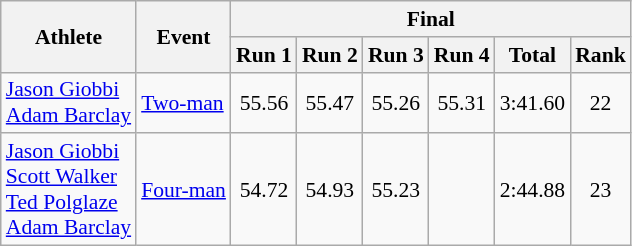<table class="wikitable" style="font-size:90%">
<tr>
<th rowspan="2">Athlete</th>
<th rowspan="2">Event</th>
<th colspan="6">Final</th>
</tr>
<tr>
<th>Run 1</th>
<th>Run 2</th>
<th>Run 3</th>
<th>Run 4</th>
<th>Total</th>
<th>Rank</th>
</tr>
<tr align=center>
<td align=left><a href='#'>Jason Giobbi</a><br><a href='#'>Adam Barclay</a></td>
<td align=left><a href='#'>Two-man</a></td>
<td>55.56</td>
<td>55.47</td>
<td>55.26</td>
<td>55.31</td>
<td>3:41.60</td>
<td>22</td>
</tr>
<tr align=center>
<td align=left><a href='#'>Jason Giobbi</a> <br> <a href='#'>Scott Walker</a> <br> <a href='#'>Ted Polglaze</a> <br> <a href='#'>Adam Barclay</a></td>
<td align=left><a href='#'>Four-man</a></td>
<td>54.72</td>
<td>54.93</td>
<td>55.23</td>
<td></td>
<td>2:44.88</td>
<td>23</td>
</tr>
</table>
